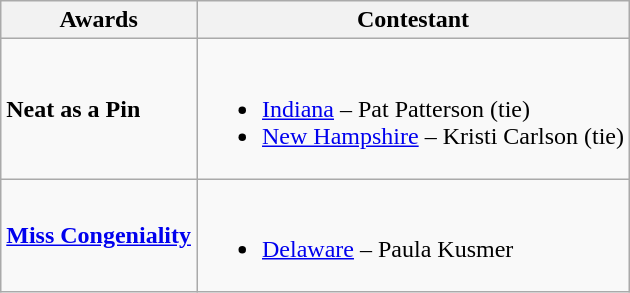<table class="wikitable">
<tr>
<th>Awards</th>
<th>Contestant</th>
</tr>
<tr>
<td><strong>Neat as a Pin</strong></td>
<td><br><ul><li> <a href='#'>Indiana</a> – Pat Patterson (tie)</li><li> <a href='#'>New Hampshire</a> – Kristi Carlson (tie)</li></ul></td>
</tr>
<tr>
<td><strong><a href='#'>Miss Congeniality</a></strong></td>
<td><br><ul><li> <a href='#'>Delaware</a> – Paula Kusmer</li></ul></td>
</tr>
</table>
